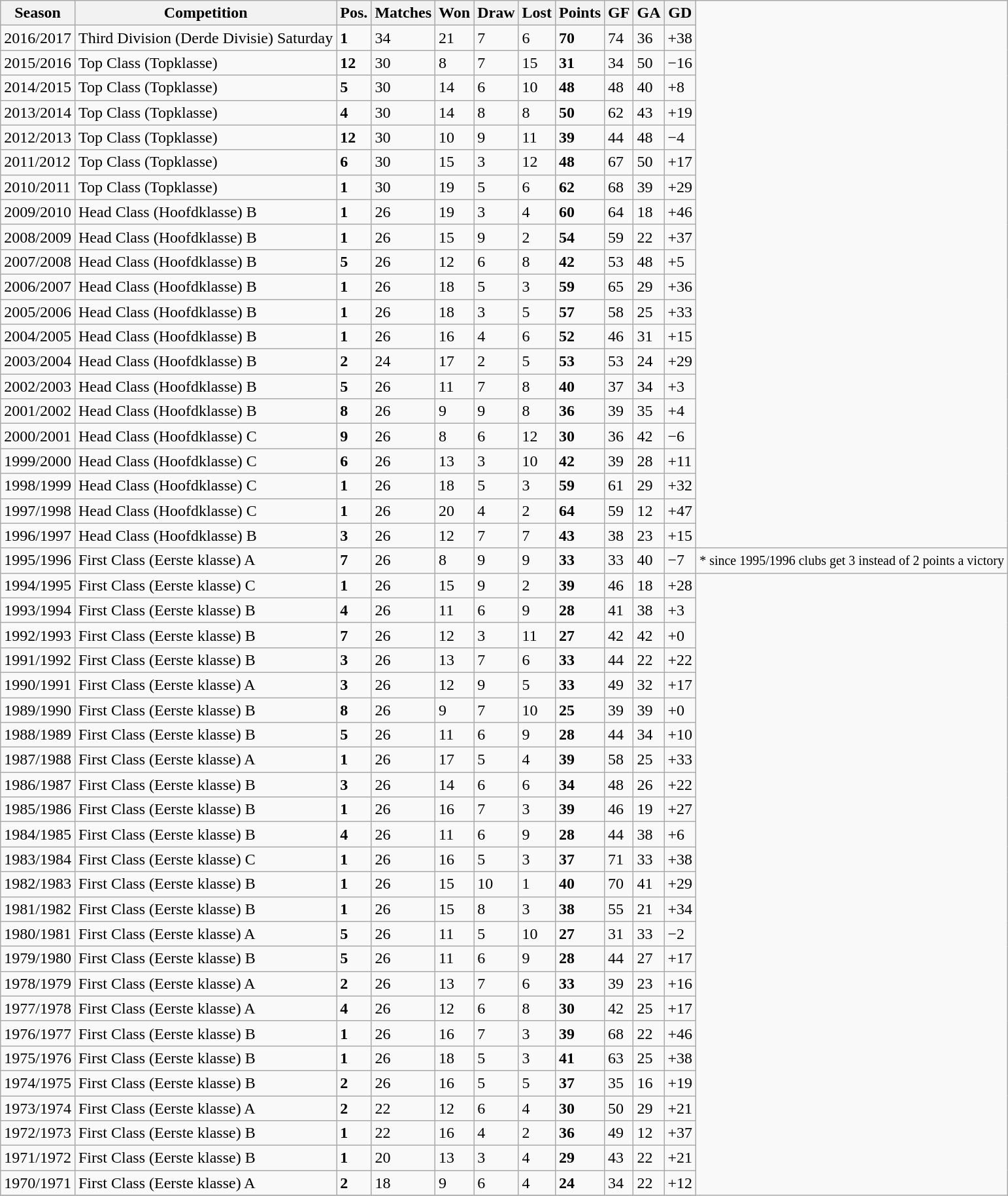<table class="wikitable">
<tr>
<th>Season</th>
<th>Competition</th>
<th>Pos.</th>
<th>Matches</th>
<th>Won</th>
<th>Draw</th>
<th>Lost</th>
<th>Points</th>
<th>GF</th>
<th>GA</th>
<th>GD</th>
</tr>
<tr>
<td>2016/2017</td>
<td>Third Division (Derde Divisie) Saturday</td>
<td><strong>1</strong></td>
<td>34</td>
<td>21</td>
<td>7</td>
<td>6</td>
<td><strong>70</strong></td>
<td>74</td>
<td>36</td>
<td>+38</td>
</tr>
<tr>
<td>2015/2016</td>
<td>Top Class (Topklasse)</td>
<td><strong>12</strong></td>
<td>30</td>
<td>8</td>
<td>7</td>
<td>15</td>
<td><strong>31</strong></td>
<td>34</td>
<td>50</td>
<td>−16</td>
</tr>
<tr>
<td>2014/2015</td>
<td>Top Class (Topklasse)</td>
<td><strong>5</strong></td>
<td>30</td>
<td>14</td>
<td>6</td>
<td>10</td>
<td><strong>48</strong></td>
<td>48</td>
<td>40</td>
<td>+8</td>
</tr>
<tr>
<td>2013/2014</td>
<td>Top Class (Topklasse)</td>
<td><strong>4</strong></td>
<td>30</td>
<td>14</td>
<td>8</td>
<td>8</td>
<td><strong>50</strong></td>
<td>62</td>
<td>43</td>
<td>+19</td>
</tr>
<tr>
<td>2012/2013</td>
<td>Top Class (Topklasse)</td>
<td><strong>12</strong></td>
<td>30</td>
<td>10</td>
<td>9</td>
<td>11</td>
<td><strong>39</strong></td>
<td>44</td>
<td>48</td>
<td>−4</td>
</tr>
<tr>
<td>2011/2012</td>
<td>Top Class (Topklasse)</td>
<td><strong>6</strong></td>
<td>30</td>
<td>15</td>
<td>3</td>
<td>12</td>
<td><strong>48</strong></td>
<td>67</td>
<td>50</td>
<td>+17</td>
</tr>
<tr>
<td>2010/2011</td>
<td>Top Class (Topklasse)</td>
<td><strong>1</strong></td>
<td>30</td>
<td>19</td>
<td>5</td>
<td>6</td>
<td><strong>62</strong></td>
<td>68</td>
<td>39</td>
<td>+29</td>
</tr>
<tr>
<td>2009/2010</td>
<td>Head Class (Hoofdklasse) B</td>
<td><strong>1</strong></td>
<td>26</td>
<td>19</td>
<td>3</td>
<td>4</td>
<td><strong>60</strong></td>
<td>64</td>
<td>18</td>
<td>+46</td>
</tr>
<tr>
<td>2008/2009</td>
<td>Head Class (Hoofdklasse) B</td>
<td><strong>1</strong></td>
<td>26</td>
<td>15</td>
<td>9</td>
<td>2</td>
<td><strong>54</strong></td>
<td>59</td>
<td>22</td>
<td>+37</td>
</tr>
<tr>
<td>2007/2008</td>
<td>Head Class (Hoofdklasse) B</td>
<td><strong>5</strong></td>
<td>26</td>
<td>12</td>
<td>6</td>
<td>8</td>
<td><strong>42</strong></td>
<td>53</td>
<td>48</td>
<td>+5</td>
</tr>
<tr>
<td>2006/2007</td>
<td>Head Class (Hoofdklasse) B</td>
<td><strong>1</strong></td>
<td>26</td>
<td>18</td>
<td>5</td>
<td>3</td>
<td><strong>59</strong></td>
<td>65</td>
<td>29</td>
<td>+36</td>
</tr>
<tr>
<td>2005/2006</td>
<td>Head Class (Hoofdklasse) B</td>
<td><strong>1</strong></td>
<td>26</td>
<td>18</td>
<td>3</td>
<td>5</td>
<td><strong>57</strong></td>
<td>58</td>
<td>25</td>
<td>+33</td>
</tr>
<tr>
<td>2004/2005</td>
<td>Head Class (Hoofdklasse) B</td>
<td><strong>1</strong></td>
<td>26</td>
<td>16</td>
<td>4</td>
<td>6</td>
<td><strong>52</strong></td>
<td>46</td>
<td>31</td>
<td>+15</td>
</tr>
<tr>
<td>2003/2004</td>
<td>Head Class (Hoofdklasse) B</td>
<td><strong>2</strong></td>
<td>24</td>
<td>17</td>
<td>2</td>
<td>5</td>
<td><strong>53</strong></td>
<td>53</td>
<td>24</td>
<td>+29</td>
</tr>
<tr>
<td>2002/2003</td>
<td>Head Class (Hoofdklasse) B</td>
<td><strong>5</strong></td>
<td>26</td>
<td>11</td>
<td>7</td>
<td>8</td>
<td><strong>40</strong></td>
<td>37</td>
<td>34</td>
<td>+3</td>
</tr>
<tr>
<td>2001/2002</td>
<td>Head Class (Hoofdklasse) B</td>
<td><strong>8</strong></td>
<td>26</td>
<td>9</td>
<td>9</td>
<td>8</td>
<td><strong>36</strong></td>
<td>39</td>
<td>35</td>
<td>+4</td>
</tr>
<tr>
<td>2000/2001</td>
<td>Head Class (Hoofdklasse) C</td>
<td><strong>9</strong></td>
<td>26</td>
<td>8</td>
<td>6</td>
<td>12</td>
<td><strong>30</strong></td>
<td>36</td>
<td>42</td>
<td>−6</td>
</tr>
<tr>
<td>1999/2000</td>
<td>Head Class (Hoofdklasse) C</td>
<td><strong>6</strong></td>
<td>26</td>
<td>13</td>
<td>3</td>
<td>10</td>
<td><strong>42</strong></td>
<td>39</td>
<td>28</td>
<td>+11</td>
</tr>
<tr>
<td>1998/1999</td>
<td>Head Class (Hoofdklasse) C</td>
<td><strong>1</strong></td>
<td>26</td>
<td>18</td>
<td>5</td>
<td>3</td>
<td><strong>59</strong></td>
<td>61</td>
<td>29</td>
<td>+32</td>
</tr>
<tr>
<td>1997/1998</td>
<td>Head Class (Hoofdklasse) C</td>
<td><strong>1</strong></td>
<td>26</td>
<td>20</td>
<td>4</td>
<td>2</td>
<td><strong>64</strong></td>
<td>59</td>
<td>12</td>
<td>+47</td>
</tr>
<tr>
<td>1996/1997</td>
<td>Head Class (Hoofdklasse) B</td>
<td><strong>3</strong></td>
<td>26</td>
<td>12</td>
<td>7</td>
<td>7</td>
<td><strong>43</strong></td>
<td>38</td>
<td>23</td>
<td>+15</td>
</tr>
<tr>
<td>1995/1996</td>
<td>First Class (Eerste klasse) A</td>
<td><strong>7</strong></td>
<td>26</td>
<td>8</td>
<td>9</td>
<td>9</td>
<td><strong>33</strong></td>
<td>33</td>
<td>40</td>
<td>−7</td>
<td><small>* since 1995/1996 clubs get 3 instead of 2 points a victory </small></td>
</tr>
<tr>
<td>1994/1995</td>
<td>First Class (Eerste klasse) C</td>
<td><strong>1</strong></td>
<td>26</td>
<td>15</td>
<td>9</td>
<td>2</td>
<td><strong>39</strong></td>
<td>46</td>
<td>18</td>
<td>+28</td>
</tr>
<tr>
<td>1993/1994</td>
<td>First Class (Eerste klasse) B</td>
<td><strong>4</strong></td>
<td>26</td>
<td>11</td>
<td>6</td>
<td>9</td>
<td><strong>28</strong></td>
<td>41</td>
<td>38</td>
<td>+3</td>
</tr>
<tr>
<td>1992/1993</td>
<td>First Class (Eerste klasse) B</td>
<td><strong>7</strong></td>
<td>26</td>
<td>12</td>
<td>3</td>
<td>11</td>
<td><strong>27</strong></td>
<td>42</td>
<td>42</td>
<td>+0</td>
</tr>
<tr>
<td>1991/1992</td>
<td>First Class (Eerste klasse) B</td>
<td><strong>3</strong></td>
<td>26</td>
<td>13</td>
<td>7</td>
<td>6</td>
<td><strong>33</strong></td>
<td>44</td>
<td>22</td>
<td>+22</td>
</tr>
<tr>
<td>1990/1991</td>
<td>First Class (Eerste klasse) A</td>
<td><strong>3</strong></td>
<td>26</td>
<td>12</td>
<td>9</td>
<td>5</td>
<td><strong>33</strong></td>
<td>49</td>
<td>32</td>
<td>+17</td>
</tr>
<tr>
<td>1989/1990</td>
<td>First Class (Eerste klasse) B</td>
<td><strong>8</strong></td>
<td>26</td>
<td>9</td>
<td>7</td>
<td>10</td>
<td><strong>25</strong></td>
<td>39</td>
<td>39</td>
<td>+0</td>
</tr>
<tr>
<td>1988/1989</td>
<td>First Class (Eerste klasse) B</td>
<td><strong>5</strong></td>
<td>26</td>
<td>11</td>
<td>6</td>
<td>9</td>
<td><strong>28</strong></td>
<td>44</td>
<td>34</td>
<td>+10</td>
</tr>
<tr>
<td>1987/1988</td>
<td>First Class (Eerste klasse) A</td>
<td><strong>1</strong></td>
<td>26</td>
<td>17</td>
<td>5</td>
<td>4</td>
<td><strong>39</strong></td>
<td>58</td>
<td>25</td>
<td>+33</td>
</tr>
<tr>
<td>1986/1987</td>
<td>First Class (Eerste klasse) B</td>
<td><strong>3</strong></td>
<td>26</td>
<td>14</td>
<td>6</td>
<td>6</td>
<td><strong>34</strong></td>
<td>48</td>
<td>26</td>
<td>+22</td>
</tr>
<tr>
<td>1985/1986</td>
<td>First Class (Eerste klasse) B</td>
<td><strong>1</strong></td>
<td>26</td>
<td>16</td>
<td>7</td>
<td>3</td>
<td><strong>39</strong></td>
<td>46</td>
<td>19</td>
<td>+27</td>
</tr>
<tr>
<td>1984/1985</td>
<td>First Class (Eerste klasse) B</td>
<td><strong>4</strong></td>
<td>26</td>
<td>11</td>
<td>6</td>
<td>9</td>
<td><strong>28</strong></td>
<td>44</td>
<td>38</td>
<td>+6</td>
</tr>
<tr>
<td>1983/1984</td>
<td>First Class (Eerste klasse) C</td>
<td><strong>1</strong></td>
<td>26</td>
<td>16</td>
<td>5</td>
<td>3</td>
<td><strong>37</strong></td>
<td>71</td>
<td>33</td>
<td>+38</td>
</tr>
<tr>
<td>1982/1983</td>
<td>First Class (Eerste klasse) B</td>
<td><strong>1</strong></td>
<td>26</td>
<td>15</td>
<td>10</td>
<td>1</td>
<td><strong>40</strong></td>
<td>70</td>
<td>41</td>
<td>+29</td>
</tr>
<tr>
<td>1981/1982</td>
<td>First Class (Eerste klasse) B</td>
<td><strong>1</strong></td>
<td>26</td>
<td>15</td>
<td>8</td>
<td>3</td>
<td><strong>38</strong></td>
<td>55</td>
<td>21</td>
<td>+34</td>
</tr>
<tr>
<td>1980/1981</td>
<td>First Class (Eerste klasse) A</td>
<td><strong>5</strong></td>
<td>26</td>
<td>11</td>
<td>5</td>
<td>10</td>
<td><strong>27</strong></td>
<td>31</td>
<td>33</td>
<td>−2</td>
</tr>
<tr>
<td>1979/1980</td>
<td>First Class (Eerste klasse) B</td>
<td><strong>5</strong></td>
<td>26</td>
<td>11</td>
<td>6</td>
<td>9</td>
<td><strong>28</strong></td>
<td>44</td>
<td>27</td>
<td>+17</td>
</tr>
<tr>
<td>1978/1979</td>
<td>First Class (Eerste klasse) A</td>
<td><strong>2</strong></td>
<td>26</td>
<td>13</td>
<td>7</td>
<td>6</td>
<td><strong>33</strong></td>
<td>39</td>
<td>23</td>
<td>+16</td>
</tr>
<tr>
<td>1977/1978</td>
<td>First Class (Eerste klasse) A</td>
<td><strong>4</strong></td>
<td>26</td>
<td>12</td>
<td>6</td>
<td>8</td>
<td><strong>30</strong></td>
<td>42</td>
<td>25</td>
<td>+17</td>
</tr>
<tr>
<td>1976/1977</td>
<td>First Class (Eerste klasse) B</td>
<td><strong>1</strong></td>
<td>26</td>
<td>16</td>
<td>7</td>
<td>3</td>
<td><strong>39</strong></td>
<td>68</td>
<td>22</td>
<td>+46</td>
</tr>
<tr>
<td>1975/1976</td>
<td>First Class (Eerste klasse) B</td>
<td><strong>1</strong></td>
<td>26</td>
<td>18</td>
<td>5</td>
<td>3</td>
<td><strong>41</strong></td>
<td>63</td>
<td>25</td>
<td>+38</td>
</tr>
<tr>
<td>1974/1975</td>
<td>First Class (Eerste klasse) B</td>
<td><strong>2</strong></td>
<td>26</td>
<td>16</td>
<td>5</td>
<td>5</td>
<td><strong>37</strong></td>
<td>35</td>
<td>16</td>
<td>+19</td>
</tr>
<tr>
<td>1973/1974</td>
<td>First Class (Eerste klasse) A</td>
<td><strong>2</strong></td>
<td>22</td>
<td>12</td>
<td>6</td>
<td>4</td>
<td><strong>30</strong></td>
<td>50</td>
<td>29</td>
<td>+21</td>
</tr>
<tr>
<td>1972/1973</td>
<td>First Class (Eerste klasse) B</td>
<td><strong>1</strong></td>
<td>22</td>
<td>16</td>
<td>4</td>
<td>2</td>
<td><strong>36</strong></td>
<td>49</td>
<td>12</td>
<td>+37</td>
</tr>
<tr>
<td>1971/1972</td>
<td>First Class (Eerste klasse) B</td>
<td><strong>1</strong></td>
<td>20</td>
<td>13</td>
<td>3</td>
<td>4</td>
<td><strong>29</strong></td>
<td>43</td>
<td>22</td>
<td>+21</td>
</tr>
<tr>
<td>1970/1971</td>
<td>First Class (Eerste klasse) A</td>
<td><strong>2</strong></td>
<td>18</td>
<td>9</td>
<td>6</td>
<td>4</td>
<td><strong>24</strong></td>
<td>34</td>
<td>22</td>
<td>+12</td>
</tr>
<tr>
</tr>
</table>
